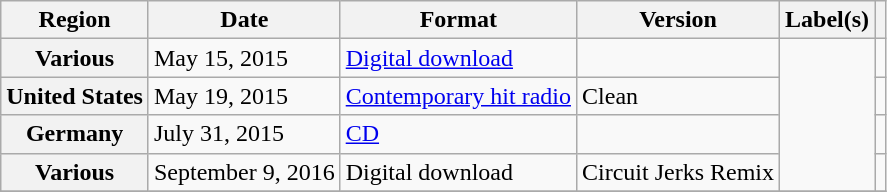<table class="wikitable plainrowheaders">
<tr>
<th scope="col">Region</th>
<th scope="col">Date</th>
<th scope="col">Format</th>
<th scope="col">Version</th>
<th scope="col">Label(s)</th>
<th scope="col"></th>
</tr>
<tr>
<th scope="row">Various</th>
<td>May 15, 2015</td>
<td><a href='#'>Digital download</a></td>
<td></td>
<td rowspan="4"></td>
<td align="center"></td>
</tr>
<tr>
<th scope="row">United States</th>
<td>May 19, 2015</td>
<td><a href='#'>Contemporary hit radio</a></td>
<td>Clean</td>
<td align="center"></td>
</tr>
<tr>
<th scope="row">Germany</th>
<td>July 31, 2015</td>
<td><a href='#'>CD</a></td>
<td></td>
<td align="center"></td>
</tr>
<tr>
<th scope="row">Various</th>
<td>September 9, 2016</td>
<td>Digital download</td>
<td>Circuit Jerks Remix</td>
<td align="center"></td>
</tr>
<tr>
</tr>
</table>
